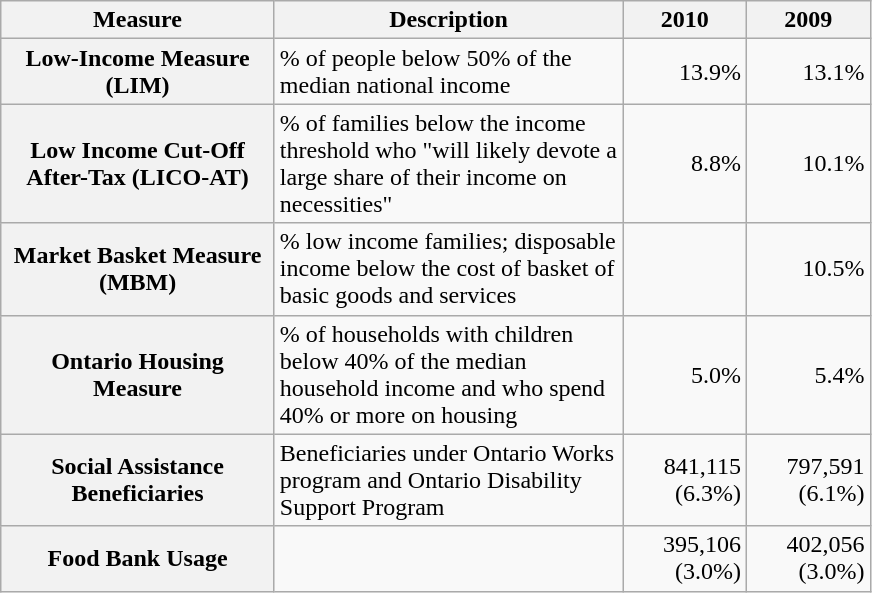<table border="1" class="wikitable">
<tr>
<th>Measure</th>
<th>Description</th>
<th>2010</th>
<th>2009</th>
</tr>
<tr>
<th style="width: 175px;">Low-Income Measure (LIM)</th>
<td style="width: 225px;">% of people below 50% of the median national income</td>
<td style="width: 75px;" align="right">13.9%</td>
<td style="width: 75px;" align="right">13.1%</td>
</tr>
<tr>
<th style="width: 175px;">Low Income Cut-Off After-Tax (LICO-AT)</th>
<td style="width: 225px;">% of families below the income threshold who "will likely devote a large share of their income on necessities"</td>
<td style="width: 75px;" align="right">8.8%</td>
<td style="width: 75px;" align="right">10.1%</td>
</tr>
<tr>
<th style="width: 175px;">Market Basket Measure (MBM)</th>
<td style="width: 225px;">% low income families; disposable income below the cost of basket of basic goods and services</td>
<td style="width: 75px;" align="right"></td>
<td style="width: 75px;" align="right">10.5%</td>
</tr>
<tr>
<th style="width: 175px;">Ontario Housing Measure</th>
<td style="width: 225px;">% of households with children below 40% of the median household income and who spend 40% or more on housing</td>
<td style="width: 75px;" align="right">5.0%</td>
<td style="width: 75px;" align="right">5.4%</td>
</tr>
<tr>
<th style="width: 175px;">Social Assistance Beneficiaries</th>
<td style="width: 225px;">Beneficiaries under Ontario Works program and Ontario Disability Support Program</td>
<td style="width: 75px;" align="right">841,115 (6.3%)</td>
<td style="width: 75px;" align="right">797,591 (6.1%)</td>
</tr>
<tr>
<th style="width: 175px;">Food Bank Usage</th>
<td style="width: 225px;"></td>
<td style="width: 75px;" align="right">395,106 (3.0%)</td>
<td style="width: 75px;" align="right">402,056 (3.0%)</td>
</tr>
</table>
